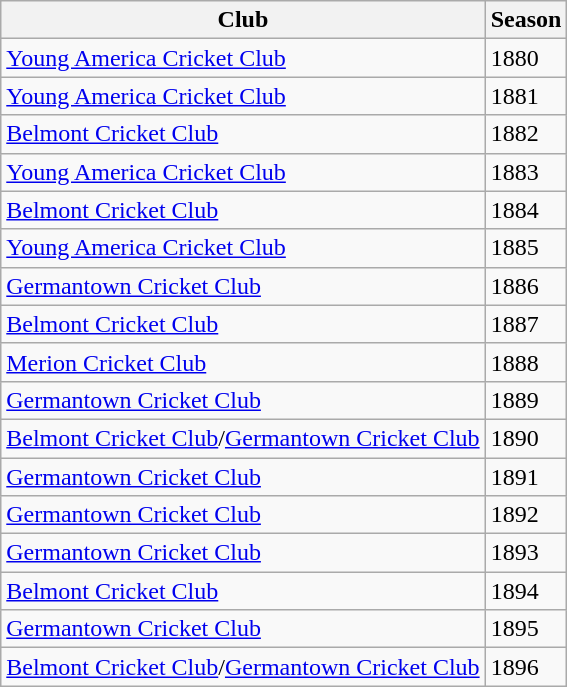<table class="wikitable">
<tr>
<th>Club</th>
<th>Season</th>
</tr>
<tr>
<td><a href='#'>Young America Cricket Club</a></td>
<td>1880</td>
</tr>
<tr>
<td><a href='#'>Young America Cricket Club</a></td>
<td>1881</td>
</tr>
<tr>
<td><a href='#'>Belmont Cricket Club</a></td>
<td>1882</td>
</tr>
<tr>
<td><a href='#'>Young America Cricket Club</a></td>
<td>1883</td>
</tr>
<tr>
<td><a href='#'>Belmont Cricket Club</a></td>
<td>1884</td>
</tr>
<tr>
<td><a href='#'>Young America Cricket Club</a></td>
<td>1885</td>
</tr>
<tr>
<td><a href='#'>Germantown Cricket Club</a></td>
<td>1886</td>
</tr>
<tr>
<td><a href='#'>Belmont Cricket Club</a></td>
<td>1887</td>
</tr>
<tr>
<td><a href='#'>Merion Cricket Club</a></td>
<td>1888</td>
</tr>
<tr>
<td><a href='#'>Germantown Cricket Club</a></td>
<td>1889</td>
</tr>
<tr>
<td><a href='#'>Belmont Cricket Club</a>/<a href='#'>Germantown Cricket Club</a></td>
<td>1890</td>
</tr>
<tr>
<td><a href='#'>Germantown Cricket Club</a></td>
<td>1891</td>
</tr>
<tr>
<td><a href='#'>Germantown Cricket Club</a></td>
<td>1892</td>
</tr>
<tr>
<td><a href='#'>Germantown Cricket Club</a></td>
<td>1893</td>
</tr>
<tr>
<td><a href='#'>Belmont Cricket Club</a></td>
<td>1894</td>
</tr>
<tr>
<td><a href='#'>Germantown Cricket Club</a></td>
<td>1895</td>
</tr>
<tr>
<td><a href='#'>Belmont Cricket Club</a>/<a href='#'>Germantown Cricket Club</a></td>
<td>1896</td>
</tr>
</table>
